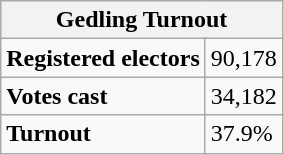<table class="wikitable" border="1">
<tr>
<th colspan="5">Gedling Turnout</th>
</tr>
<tr>
<td colspan="2"><strong>Registered electors</strong></td>
<td colspan="3">90,178</td>
</tr>
<tr>
<td colspan="2"><strong>Votes cast</strong></td>
<td colspan="3">34,182</td>
</tr>
<tr>
<td colspan="2"><strong>Turnout</strong></td>
<td colspan="3">37.9%</td>
</tr>
</table>
